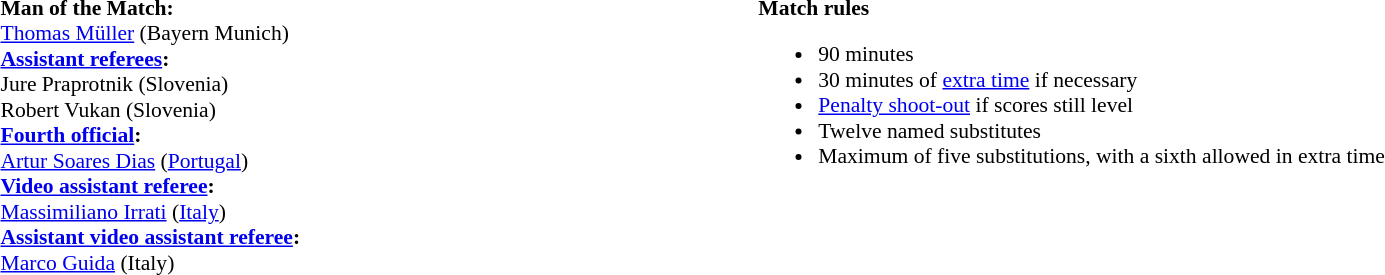<table width=100% style="font-size:90%">
<tr>
<td><br><strong>Man of the Match:</strong>
<br><a href='#'>Thomas Müller</a> (Bayern Munich)<br><strong><a href='#'>Assistant referees</a>:</strong>
<br>Jure Praprotnik (Slovenia)
<br>Robert Vukan (Slovenia)
<br><strong><a href='#'>Fourth official</a>:</strong>
<br><a href='#'>Artur Soares Dias</a> (<a href='#'>Portugal</a>)
<br><strong><a href='#'>Video assistant referee</a>:</strong>
<br><a href='#'>Massimiliano Irrati</a> (<a href='#'>Italy</a>)
<br><strong><a href='#'>Assistant video assistant referee</a>:</strong>
<br><a href='#'>Marco Guida</a> (Italy)</td>
<td style="width:60%; vertical-align:top;"><br><strong>Match rules</strong><ul><li>90 minutes</li><li>30 minutes of <a href='#'>extra time</a> if necessary</li><li><a href='#'>Penalty shoot-out</a> if scores still level</li><li>Twelve named substitutes</li><li>Maximum of five substitutions, with a sixth allowed in extra time</li></ul></td>
</tr>
</table>
